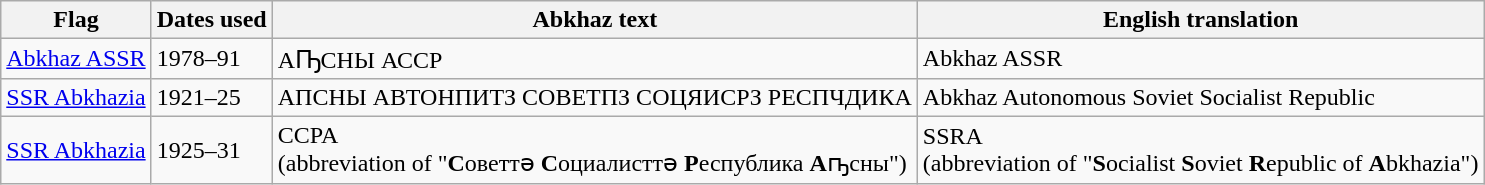<table class="wikitable sortable noresize">
<tr>
<th>Flag</th>
<th>Dates used</th>
<th>Abkhaz text</th>
<th>English translation</th>
</tr>
<tr>
<td> <a href='#'>Abkhaz ASSR</a></td>
<td>1978–91</td>
<td>АҦСНЫ АССР</td>
<td>Abkhaz ASSR</td>
</tr>
<tr>
<td> <a href='#'>SSR Abkhazia</a></td>
<td>1921–25</td>
<td>АПСНЫ AВТОНПИТЗ СОВЕТПЗ СОЦЯИСРЗ РЕСПЧДИКА</td>
<td>Abkhaz Autonomous Soviet Socialist Republic</td>
</tr>
<tr>
<td> <a href='#'>SSR Abkhazia</a></td>
<td>1925–31</td>
<td>CCPA<br>(abbreviation of "<strong>С</strong>оветтә <strong>С</strong>оциалисттә <strong>Р</strong>еспублика <strong>А</strong>ҧсны")</td>
<td>SSRA<br>(abbreviation of "<strong>S</strong>ocialist <strong>S</strong>oviet <strong>R</strong>epublic of <strong>A</strong>bkhazia")</td>
</tr>
</table>
